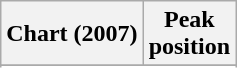<table class="wikitable sortable">
<tr>
<th>Chart (2007)</th>
<th>Peak<br>position</th>
</tr>
<tr>
</tr>
<tr>
</tr>
</table>
